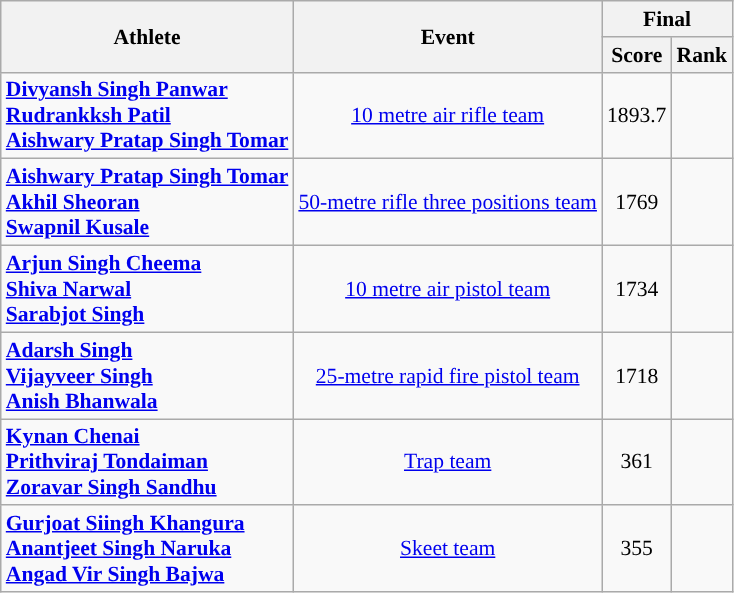<table class="wikitable" style="text-align:center; font-size:90%">
<tr>
<th rowspan="2">Athlete</th>
<th rowspan="2">Event</th>
<th colspan="2">Final</th>
</tr>
<tr>
<th>Score</th>
<th>Rank</th>
</tr>
<tr>
<td style="text-align:left"><strong><a href='#'>Divyansh Singh Panwar</a><br><a href='#'>Rudrankksh Patil</a><br><a href='#'>Aishwary Pratap Singh Tomar</a></strong></td>
<td><a href='#'>10 metre air rifle team</a></td>
<td>1893.7<br><strong></strong></td>
<td><strong></strong></td>
</tr>
<tr>
<td style="text-align:left"><strong><a href='#'>Aishwary Pratap Singh Tomar</a><br><a href='#'>Akhil Sheoran</a><br><a href='#'>Swapnil Kusale</a></strong></td>
<td><a href='#'>50-metre rifle three positions team</a></td>
<td>1769<br><strong></strong></td>
<td><strong></strong></td>
</tr>
<tr>
<td style="text-align:left"><strong><a href='#'>Arjun Singh Cheema</a><br><a href='#'>Shiva Narwal</a><br><a href='#'>Sarabjot Singh</a></strong></td>
<td><a href='#'>10 metre air pistol team</a></td>
<td>1734</td>
<td><strong></strong></td>
</tr>
<tr>
<td style="text-align:left"><strong><a href='#'>Adarsh Singh</a><br><a href='#'>Vijayveer Singh</a><br><a href='#'>Anish Bhanwala</a></strong></td>
<td><a href='#'>25-metre rapid fire pistol team</a></td>
<td>1718</td>
<td><strong></strong></td>
</tr>
<tr>
<td align=left><strong><a href='#'>Kynan Chenai</a><br><a href='#'>Prithviraj Tondaiman</a><br><a href='#'>Zoravar Singh Sandhu</a></strong></td>
<td><a href='#'>Trap team</a></td>
<td>361<br><strong></strong></td>
<td><strong></strong></td>
</tr>
<tr>
<td align=left><strong><a href='#'>Gurjoat Siingh Khangura</a><br><a href='#'>Anantjeet Singh Naruka</a><br><a href='#'>Angad Vir Singh Bajwa</a></strong></td>
<td><a href='#'>Skeet team</a></td>
<td>355</td>
<td><strong></strong></td>
</tr>
</table>
